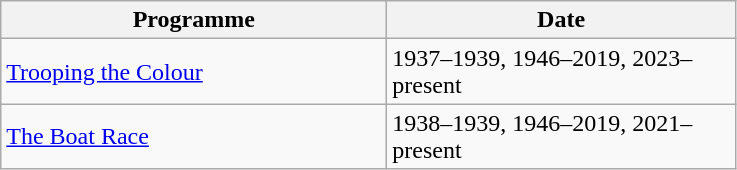<table class="wikitable">
<tr>
<th width=250>Programme</th>
<th width=225>Date</th>
</tr>
<tr>
<td><a href='#'>Trooping the Colour</a></td>
<td>1937–1939, 1946–2019, 2023–present</td>
</tr>
<tr>
<td><a href='#'>The Boat Race</a></td>
<td>1938–1939, 1946–2019, 2021–present</td>
</tr>
</table>
